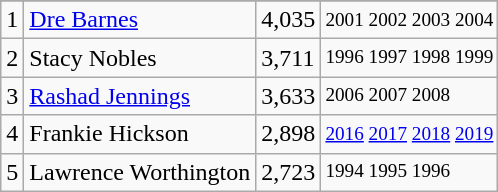<table class="wikitable">
<tr>
</tr>
<tr>
<td>1</td>
<td><a href='#'>Dre Barnes</a></td>
<td>4,035</td>
<td style="font-size:80%;">2001 2002 2003 2004</td>
</tr>
<tr>
<td>2</td>
<td>Stacy Nobles</td>
<td>3,711</td>
<td style="font-size:80%;">1996 1997 1998 1999</td>
</tr>
<tr>
<td>3</td>
<td><a href='#'>Rashad Jennings</a></td>
<td>3,633</td>
<td style="font-size:80%;">2006 2007 2008</td>
</tr>
<tr>
<td>4</td>
<td>Frankie Hickson</td>
<td>2,898</td>
<td style="font-size:80%;"><a href='#'>2016</a> <a href='#'>2017</a> <a href='#'>2018</a> <a href='#'>2019</a></td>
</tr>
<tr>
<td>5</td>
<td>Lawrence Worthington</td>
<td>2,723</td>
<td style="font-size:80%;">1994 1995 1996</td>
</tr>
</table>
